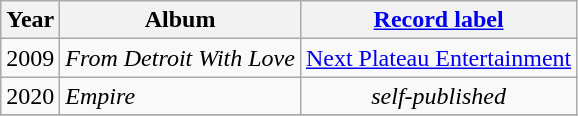<table class="wikitable" style=text-align:center;>
<tr>
<th>Year</th>
<th>Album</th>
<th><a href='#'>Record label</a></th>
</tr>
<tr>
<td>2009</td>
<td align=left><em>From Detroit With Love</em></td>
<td rowspan="1"><a href='#'>Next Plateau Entertainment</a></td>
</tr>
<tr>
<td>2020</td>
<td align=left><em>Empire</em></td>
<td rowspan="1"><em>self-published</em></td>
</tr>
<tr>
</tr>
</table>
